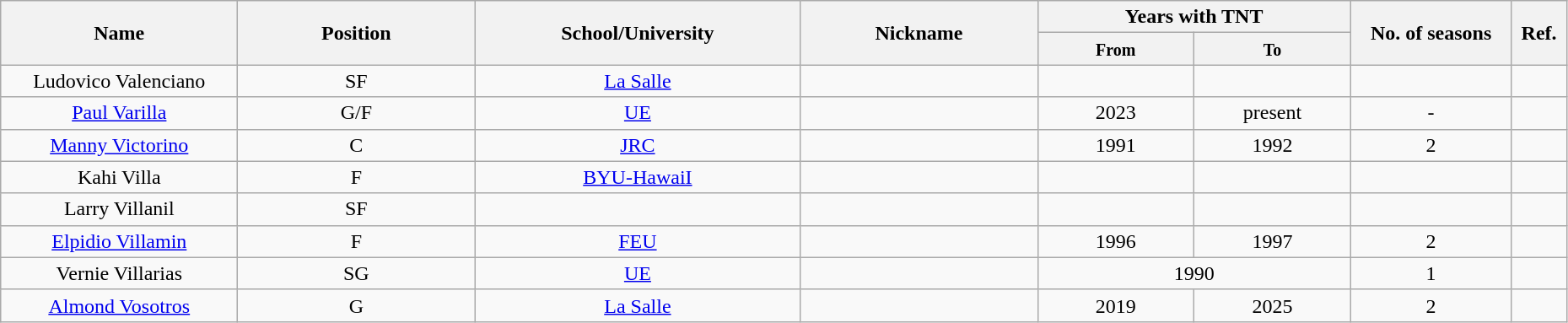<table class="wikitable sortable" style="text-align:center" width="98%">
<tr>
<th style="width:180px;" rowspan="2">Name</th>
<th style="width:180px;" rowspan="2">Position</th>
<th style="width:250px;" rowspan="2">School/University</th>
<th style="width:180px;" rowspan="2">Nickname</th>
<th style="width:180px; text-align:center;" colspan="2">Years with TNT</th>
<th rowspan="2">No. of seasons</th>
<th rowspan="2"; class=unsortable>Ref.</th>
</tr>
<tr>
<th style="width:10%; text-align:center;"><small>From</small></th>
<th style="width:10%; text-align:center;"><small>To</small></th>
</tr>
<tr>
<td>Ludovico Valenciano</td>
<td align=center>SF</td>
<td><a href='#'>La Salle</a></td>
<td align=center></td>
<td align=center></td>
<td></td>
<td></td>
<td></td>
</tr>
<tr>
<td><a href='#'>Paul Varilla</a></td>
<td>G/F</td>
<td><a href='#'>UE</a></td>
<td></td>
<td>2023</td>
<td>present</td>
<td>-</td>
<td></td>
</tr>
<tr>
<td><a href='#'>Manny Victorino</a></td>
<td align=center>C</td>
<td><a href='#'>JRC</a></td>
<td align=center></td>
<td align=center>1991</td>
<td>1992</td>
<td>2</td>
<td></td>
</tr>
<tr>
<td>Kahi Villa</td>
<td align=center>F</td>
<td><a href='#'>BYU-HawaiI</a></td>
<td align=center></td>
<td align=center></td>
<td></td>
<td></td>
<td></td>
</tr>
<tr>
<td>Larry Villanil</td>
<td align=center>SF</td>
<td></td>
<td align=center></td>
<td align=center></td>
<td></td>
<td></td>
<td></td>
</tr>
<tr>
<td><a href='#'>Elpidio Villamin</a></td>
<td align=center>F</td>
<td><a href='#'>FEU</a></td>
<td align=center></td>
<td align=center>1996</td>
<td>1997</td>
<td>2</td>
<td></td>
</tr>
<tr>
<td>Vernie Villarias</td>
<td align=center>SG</td>
<td><a href='#'>UE</a></td>
<td align=center></td>
<td colspan="2" align="center">1990</td>
<td>1</td>
<td></td>
</tr>
<tr>
<td><a href='#'>Almond Vosotros</a></td>
<td align=center>G</td>
<td><a href='#'>La Salle</a></td>
<td align=center></td>
<td align=center>2019</td>
<td>2025</td>
<td>2</td>
<td></td>
</tr>
</table>
